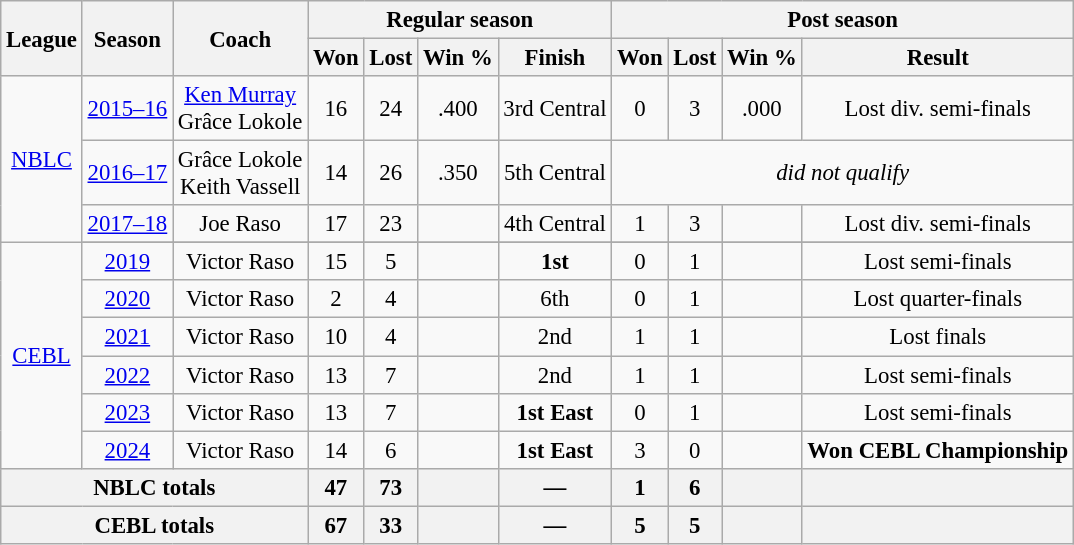<table class="wikitable" style="font-size: 95%; text-align:center;">
<tr>
<th rowspan=2>League</th>
<th rowspan="2">Season</th>
<th rowspan="2">Coach</th>
<th colspan="4">Regular season</th>
<th colspan="4">Post season</th>
</tr>
<tr>
<th>Won</th>
<th>Lost</th>
<th>Win %</th>
<th>Finish</th>
<th>Won</th>
<th>Lost</th>
<th>Win %</th>
<th>Result</th>
</tr>
<tr>
<td rowspan=3><a href='#'>NBLC</a></td>
<td><a href='#'>2015–16</a></td>
<td><a href='#'>Ken Murray</a><br>Grâce Lokole</td>
<td>16</td>
<td>24</td>
<td>.400</td>
<td>3rd Central</td>
<td>0</td>
<td>3</td>
<td>.000</td>
<td>Lost div. semi-finals</td>
</tr>
<tr>
<td><a href='#'>2016–17</a></td>
<td>Grâce Lokole<br>Keith Vassell</td>
<td>14</td>
<td>26</td>
<td>.350</td>
<td>5th Central</td>
<td colspan=4><em>did not qualify</em></td>
</tr>
<tr>
<td><a href='#'>2017–18</a></td>
<td>Joe Raso</td>
<td>17</td>
<td>23</td>
<td></td>
<td>4th Central</td>
<td>1</td>
<td>3</td>
<td></td>
<td>Lost div. semi-finals</td>
</tr>
<tr>
<td rowspan=7><a href='#'>CEBL</a></td>
</tr>
<tr>
<td><a href='#'>2019</a></td>
<td>Victor Raso</td>
<td>15</td>
<td>5</td>
<td></td>
<td><strong>1st</strong></td>
<td>0</td>
<td>1</td>
<td></td>
<td>Lost semi-finals</td>
</tr>
<tr>
<td><a href='#'>2020</a></td>
<td>Victor Raso</td>
<td>2</td>
<td>4</td>
<td></td>
<td>6th</td>
<td>0</td>
<td>1</td>
<td></td>
<td>Lost quarter-finals</td>
</tr>
<tr>
<td><a href='#'>2021</a></td>
<td>Victor Raso</td>
<td>10</td>
<td>4</td>
<td></td>
<td>2nd</td>
<td>1</td>
<td>1</td>
<td></td>
<td>Lost finals</td>
</tr>
<tr>
<td><a href='#'>2022</a></td>
<td>Victor Raso</td>
<td>13</td>
<td>7</td>
<td></td>
<td>2nd</td>
<td>1</td>
<td>1</td>
<td></td>
<td>Lost semi-finals</td>
</tr>
<tr>
<td><a href='#'>2023</a></td>
<td>Victor Raso</td>
<td>13</td>
<td>7</td>
<td></td>
<td><strong>1st East</strong></td>
<td>0</td>
<td>1</td>
<td></td>
<td>Lost semi-finals</td>
</tr>
<tr>
<td><a href='#'>2024</a></td>
<td>Victor Raso</td>
<td>14</td>
<td>6</td>
<td></td>
<td><strong>1st East</strong></td>
<td>3</td>
<td>0</td>
<td></td>
<td><strong>Won CEBL Championship</strong></td>
</tr>
<tr>
<th colspan="3">NBLC totals</th>
<th>47</th>
<th>73</th>
<th></th>
<th>—</th>
<th>1</th>
<th>6</th>
<th></th>
<th></th>
</tr>
<tr>
<th colspan="3">CEBL totals</th>
<th>67</th>
<th>33</th>
<th></th>
<th>—</th>
<th>5</th>
<th>5</th>
<th></th>
<th></th>
</tr>
</table>
